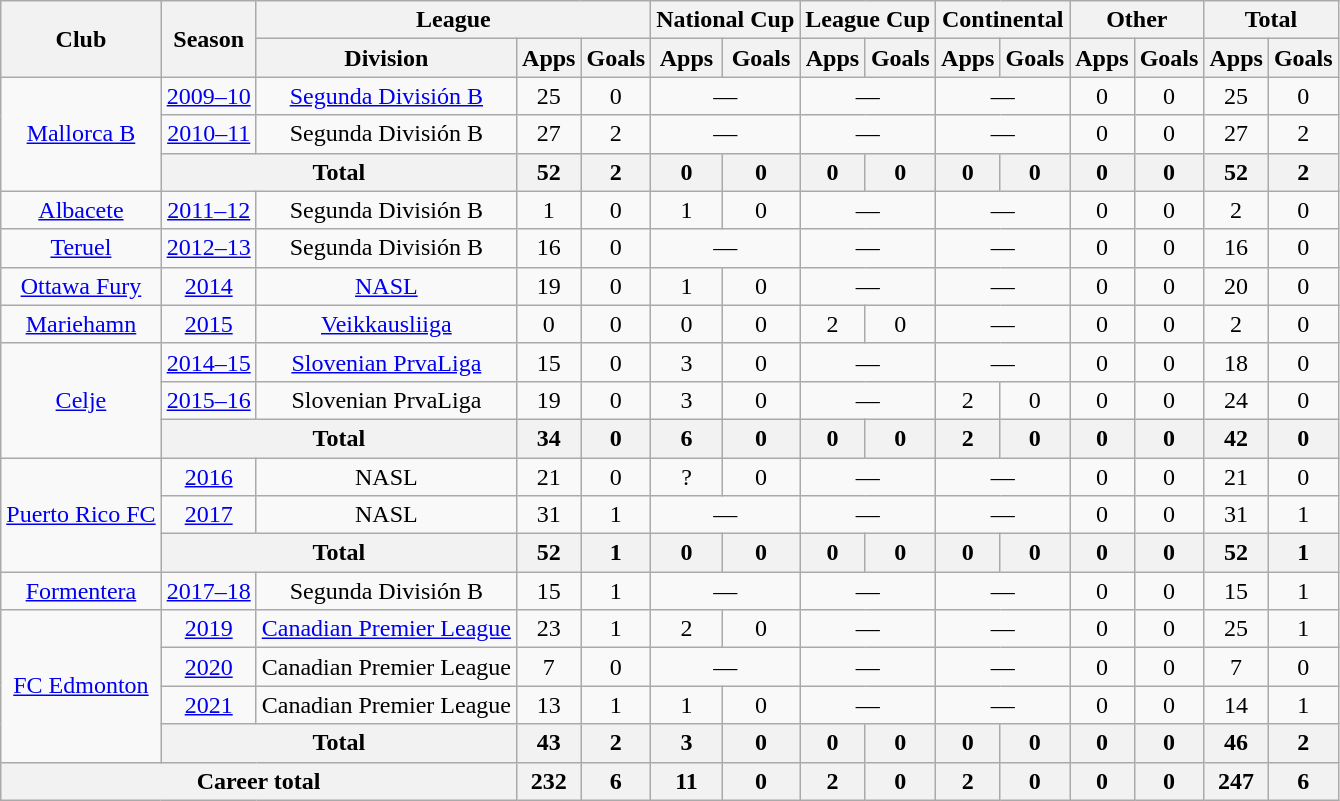<table class="wikitable" style="text-align:center">
<tr>
<th rowspan="2">Club</th>
<th rowspan="2">Season</th>
<th colspan="3">League</th>
<th colspan="2">National Cup</th>
<th colspan="2">League Cup</th>
<th colspan="2">Continental</th>
<th colspan="2">Other</th>
<th colspan="2">Total</th>
</tr>
<tr>
<th>Division</th>
<th>Apps</th>
<th>Goals</th>
<th>Apps</th>
<th>Goals</th>
<th>Apps</th>
<th>Goals</th>
<th>Apps</th>
<th>Goals</th>
<th>Apps</th>
<th>Goals</th>
<th>Apps</th>
<th>Goals</th>
</tr>
<tr>
<td rowspan="3"><a href='#'>Mallorca B</a></td>
<td><a href='#'>2009–10</a></td>
<td><a href='#'>Segunda División B</a></td>
<td>25</td>
<td>0</td>
<td colspan="2">—</td>
<td colspan="2">—</td>
<td colspan="2">—</td>
<td>0</td>
<td>0</td>
<td>25</td>
<td>0</td>
</tr>
<tr>
<td><a href='#'>2010–11</a></td>
<td>Segunda División B</td>
<td>27</td>
<td>2</td>
<td colspan="2">—</td>
<td colspan="2">—</td>
<td colspan="2">—</td>
<td>0</td>
<td>0</td>
<td>27</td>
<td>2</td>
</tr>
<tr>
<th colspan="2">Total</th>
<th>52</th>
<th>2</th>
<th>0</th>
<th>0</th>
<th>0</th>
<th>0</th>
<th>0</th>
<th>0</th>
<th>0</th>
<th>0</th>
<th>52</th>
<th>2</th>
</tr>
<tr>
<td rowspan="1"><a href='#'>Albacete</a></td>
<td><a href='#'>2011–12</a></td>
<td>Segunda División B</td>
<td>1</td>
<td>0</td>
<td>1</td>
<td>0</td>
<td colspan="2">—</td>
<td colspan="2">—</td>
<td>0</td>
<td>0</td>
<td>2</td>
<td>0</td>
</tr>
<tr>
<td rowspan="1"><a href='#'>Teruel</a></td>
<td><a href='#'>2012–13</a></td>
<td>Segunda División B</td>
<td>16</td>
<td>0</td>
<td colspan="2">—</td>
<td colspan="2">—</td>
<td colspan="2">—</td>
<td>0</td>
<td>0</td>
<td>16</td>
<td>0</td>
</tr>
<tr>
<td rowspan="1"><a href='#'>Ottawa Fury</a></td>
<td><a href='#'>2014</a></td>
<td><a href='#'>NASL</a></td>
<td>19</td>
<td>0</td>
<td>1</td>
<td>0</td>
<td colspan="2">—</td>
<td colspan="2">—</td>
<td>0</td>
<td>0</td>
<td>20</td>
<td>0</td>
</tr>
<tr>
<td rowspan="1"><a href='#'>Mariehamn</a></td>
<td><a href='#'>2015</a></td>
<td><a href='#'>Veikkausliiga</a></td>
<td>0</td>
<td>0</td>
<td>0</td>
<td>0</td>
<td>2</td>
<td>0</td>
<td colspan="2">—</td>
<td>0</td>
<td>0</td>
<td>2</td>
<td>0</td>
</tr>
<tr>
<td rowspan="3"><a href='#'>Celje</a></td>
<td><a href='#'>2014–15</a></td>
<td><a href='#'>Slovenian PrvaLiga</a></td>
<td>15</td>
<td>0</td>
<td>3</td>
<td>0</td>
<td colspan="2">—</td>
<td colspan="2">—</td>
<td>0</td>
<td>0</td>
<td>18</td>
<td>0</td>
</tr>
<tr>
<td><a href='#'>2015–16</a></td>
<td>Slovenian PrvaLiga</td>
<td>19</td>
<td>0</td>
<td>3</td>
<td>0</td>
<td colspan="2">—</td>
<td>2</td>
<td>0</td>
<td>0</td>
<td>0</td>
<td>24</td>
<td>0</td>
</tr>
<tr>
<th colspan="2">Total</th>
<th>34</th>
<th>0</th>
<th>6</th>
<th>0</th>
<th>0</th>
<th>0</th>
<th>2</th>
<th>0</th>
<th>0</th>
<th>0</th>
<th>42</th>
<th>0</th>
</tr>
<tr>
<td rowspan="3"><a href='#'>Puerto Rico FC</a></td>
<td><a href='#'>2016</a></td>
<td>NASL</td>
<td>21</td>
<td>0</td>
<td>?</td>
<td>0</td>
<td colspan="2">—</td>
<td colspan="2">—</td>
<td>0</td>
<td>0</td>
<td>21</td>
<td>0</td>
</tr>
<tr>
<td><a href='#'>2017</a></td>
<td>NASL</td>
<td>31</td>
<td>1</td>
<td colspan="2">—</td>
<td colspan="2">—</td>
<td colspan="2">—</td>
<td>0</td>
<td>0</td>
<td>31</td>
<td>1</td>
</tr>
<tr>
<th colspan="2">Total</th>
<th>52</th>
<th>1</th>
<th>0</th>
<th>0</th>
<th>0</th>
<th>0</th>
<th>0</th>
<th>0</th>
<th>0</th>
<th>0</th>
<th>52</th>
<th>1</th>
</tr>
<tr>
<td rowspan="1"><a href='#'>Formentera</a></td>
<td><a href='#'>2017–18</a></td>
<td>Segunda División B</td>
<td>15</td>
<td>1</td>
<td colspan="2">—</td>
<td colspan="2">—</td>
<td colspan="2">—</td>
<td>0</td>
<td>0</td>
<td>15</td>
<td>1</td>
</tr>
<tr>
<td rowspan="4"><a href='#'>FC Edmonton</a></td>
<td><a href='#'>2019</a></td>
<td><a href='#'>Canadian Premier League</a></td>
<td>23</td>
<td>1</td>
<td>2</td>
<td>0</td>
<td colspan="2">—</td>
<td colspan="2">—</td>
<td>0</td>
<td>0</td>
<td>25</td>
<td>1</td>
</tr>
<tr>
<td><a href='#'>2020</a></td>
<td>Canadian Premier League</td>
<td>7</td>
<td>0</td>
<td colspan="2">—</td>
<td colspan="2">—</td>
<td colspan="2">—</td>
<td>0</td>
<td>0</td>
<td>7</td>
<td>0</td>
</tr>
<tr>
<td><a href='#'>2021</a></td>
<td>Canadian Premier League</td>
<td>13</td>
<td>1</td>
<td>1</td>
<td>0</td>
<td colspan="2">—</td>
<td colspan="2">—</td>
<td>0</td>
<td>0</td>
<td>14</td>
<td>1</td>
</tr>
<tr>
<th colspan="2">Total</th>
<th>43</th>
<th>2</th>
<th>3</th>
<th>0</th>
<th>0</th>
<th>0</th>
<th>0</th>
<th>0</th>
<th>0</th>
<th>0</th>
<th>46</th>
<th>2</th>
</tr>
<tr>
<th colspan="3">Career total</th>
<th>232</th>
<th>6</th>
<th>11</th>
<th>0</th>
<th>2</th>
<th>0</th>
<th>2</th>
<th>0</th>
<th>0</th>
<th>0</th>
<th>247</th>
<th>6</th>
</tr>
</table>
